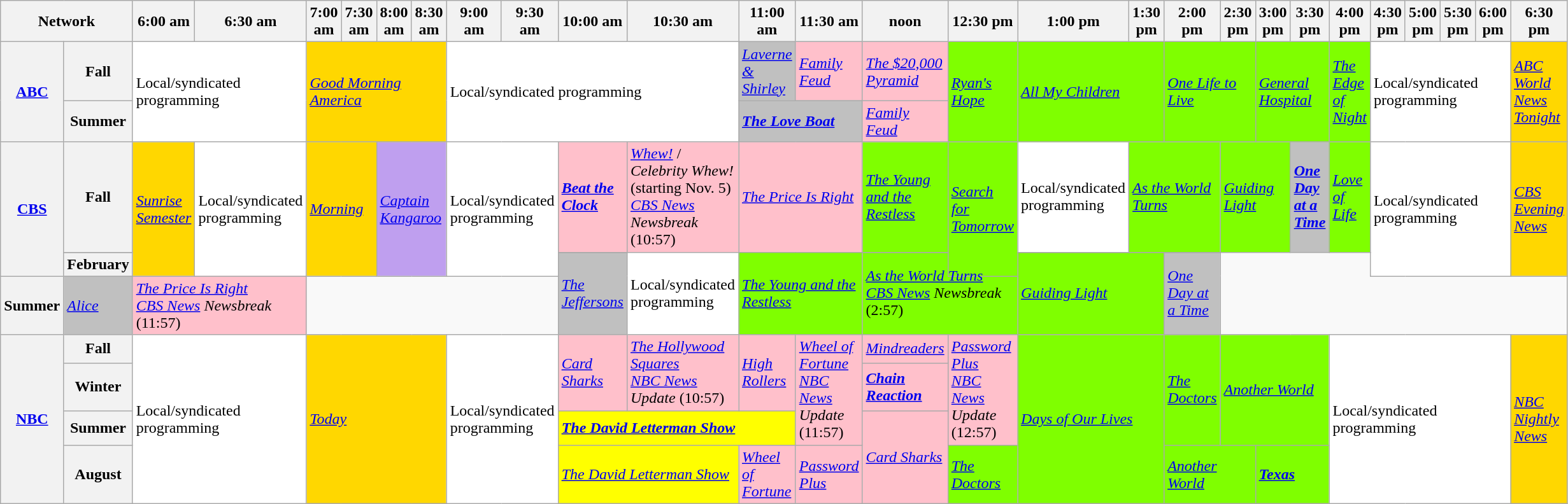<table class=wikitable>
<tr>
<th bgcolor="#C0C0C0" colspan="2">Network</th>
<th width="13%" bgcolor="#C0C0C0">6:00 am</th>
<th width="14%" bgcolor="#C0C0C0">6:30 am</th>
<th width="13%" bgcolor="#C0C0C0">7:00 am</th>
<th width="14%" bgcolor="#C0C0C0">7:30 am</th>
<th width="13%" bgcolor="#C0C0C0">8:00 am</th>
<th width="14%" bgcolor="#C0C0C0">8:30 am</th>
<th width="13%" bgcolor="#C0C0C0">9:00 am</th>
<th width="14%" bgcolor="#C0C0C0">9:30 am</th>
<th width="13%" bgcolor="#C0C0C0">10:00 am</th>
<th width="14%" bgcolor="#C0C0C0">10:30 am</th>
<th width="13%" bgcolor="#C0C0C0">11:00 am</th>
<th width="14%" bgcolor="#C0C0C0">11:30 am</th>
<th width="13%" bgcolor="#C0C0C0">noon</th>
<th width="14%" bgcolor="#C0C0C0">12:30 pm</th>
<th width="13%" bgcolor="#C0C0C0">1:00 pm</th>
<th width="14%" bgcolor="#C0C0C0">1:30 pm</th>
<th width="13%" bgcolor="#C0C0C0">2:00 pm</th>
<th width="14%" bgcolor="#C0C0C0">2:30 pm</th>
<th width="13%" bgcolor="#C0C0C0">3:00 pm</th>
<th width="14%" bgcolor="#C0C0C0">3:30 pm</th>
<th width="13%" bgcolor="#C0C0C0">4:00 pm</th>
<th width="14%" bgcolor="#C0C0C0">4:30 pm</th>
<th width="14%" bgcolor="#C0C0C0">5:00 pm</th>
<th width="14%" bgcolor="#C0C0C0">5:30 pm</th>
<th width="13%" bgcolor="#C0C0C0">6:00 pm</th>
<th width="13%" bgcolor="#C0C0C0">6:30 pm</th>
</tr>
<tr>
<th bgcolor="#C0C0C0" rowspan="2"><a href='#'>ABC</a></th>
<th>Fall</th>
<td bgcolor="white" rowspan="2"colspan="2">Local/syndicated programming</td>
<td bgcolor="gold" rowspan="2"colspan="4"><em><a href='#'>Good Morning America</a></em></td>
<td bgcolor="white" rowspan="2"colspan="4">Local/syndicated programming</td>
<td bgcolor="C0C0C0" rowspan="1"><em><a href='#'>Laverne & Shirley</a></em></td>
<td bgcolor="pink" rowspan="1"><em><a href='#'>Family Feud</a></em></td>
<td bgcolor="pink" rowspan="1"><em><a href='#'>The $20,000 Pyramid</a></em></td>
<td bgcolor="chartreuse" rowspan="2"><em><a href='#'>Ryan's Hope</a></em></td>
<td bgcolor="chartreuse" rowspan="2"colspan="2"><em><a href='#'>All My Children</a></em></td>
<td bgcolor="chartreuse" rowspan="2"colspan="2"><em><a href='#'>One Life to Live</a></em></td>
<td bgcolor="chartreuse" rowspan="2"colspan="2"><em><a href='#'>General Hospital</a></em></td>
<td bgcolor="chartreuse" rowspan="2"><em><a href='#'>The Edge of Night</a></em></td>
<td bgcolor="white" rowspan="2"colspan="4">Local/syndicated programming</td>
<td bgcolor="gold" rowspan="2"colspan="1"><em><a href='#'>ABC World News Tonight</a></em></td>
</tr>
<tr>
<th>Summer</th>
<td bgcolor="C0C0C0" rowspan="1"colspan="2"><strong><em><a href='#'>The Love Boat</a></em></strong></td>
<td bgcolor="pink" rowspan="1"><em><a href='#'>Family Feud</a></em></td>
</tr>
<tr>
<th bgcolor="#C0C0C0" rowspan="3"><a href='#'>CBS</a></th>
<th>Fall</th>
<td bgcolor="gold"rowspan="3"><em><a href='#'>Sunrise Semester</a></em></td>
<td bgcolor="white"rowspan="3">Local/syndicated programming</td>
<td bgcolor="gold"rowspan="3"colspan="2"><em><a href='#'>Morning</a></em></td>
<td bgcolor="bf9fef"rowspan="3"colspan="2"><em><a href='#'>Captain Kangaroo</a></em></td>
<td bgcolor="white"rowspan="3"colspan="2">Local/syndicated programming</td>
<td bgcolor="pink"rowspan="1"><strong><em><a href='#'>Beat the Clock</a></em></strong></td>
<td bgcolor="pink"rowspan="2"><em><a href='#'>Whew!</a></em> / <em>Celebrity Whew!</em> (starting Nov. 5)<br><em><a href='#'>CBS News</a> Newsbreak</em> (10:57)</td>
<td bgcolor="pink"rowspan="2"colspan="2"><em><a href='#'>The Price Is Right</a></em></td>
<td bgcolor="chartreuse"rowspan="1"><em><a href='#'>The Young and the Restless</a></em></td>
<td bgcolor="chartreuse"rowspan="3"><em><a href='#'>Search for Tomorrow</a></em></td>
<td bgcolor="white"rowspan="1">Local/syndicated programming</td>
<td bgcolor="chartreuse"rowspan="1"colspan="2"><em><a href='#'>As the World Turns</a></em></td>
<td bgcolor="chartreuse"rowspan="1"colspan="2"><em><a href='#'>Guiding Light</a></em></td>
<td bgcolor="C0C0C0"rowspan="1"><strong><em><a href='#'>One Day at a Time</a></em></strong></td>
<td bgcolor="chartreuse"rowspan="1"><em><a href='#'>Love of Life</a></em></td>
<td bgcolor="white"rowspan="3"colspan="4">Local/syndicated programming</td>
<td bgcolor="gold"rowspan="3"><em><a href='#'>CBS Evening News</a></em></td>
</tr>
<tr>
</tr>
<tr>
<th>February</th>
<td bgcolor="C0C0C0"rowspan="2"><em><a href='#'>The Jeffersons</a></em></td>
<td bgcolor="white"rowspan="2">Local/syndicated programming</td>
<td bgcolor="chartreuse"rowspan="2"colspan="2"><em><a href='#'>The Young and the Restless</a></em></td>
<td bgcolor="chartreuse"rowspan="2"colspan="2"><em><a href='#'>As the World Turns</a></em><br><em><a href='#'>CBS News</a> Newsbreak</em> (2:57)</td>
<td bgcolor="chartreuse"rowspan="2"colspan="2"><em><a href='#'>Guiding Light</a></em></td>
<td bgcolor="C0C0C0"rowspan="2"><em><a href='#'>One Day at a Time</a></em></td>
</tr>
<tr>
<th>Summer</th>
<td bgcolor="C0C0C0"rowspan="1"><em><a href='#'>Alice</a></em></td>
<td bgcolor="pink"rowspan="1"colspan="2"><em><a href='#'>The Price Is Right</a></em><br><em><a href='#'>CBS News</a> Newsbreak</em> (11:57)</td>
</tr>
<tr>
<th bgcolor="#C0C0C0" rowspan="4"><a href='#'>NBC</a></th>
<th>Fall</th>
<td bgcolor="white"rowspan="4"colspan="2">Local/syndicated programming</td>
<td bgcolor="gold"rowspan="4"colspan="4"><em><a href='#'>Today</a></em></td>
<td bgcolor="white"rowspan="4"colspan="2">Local/syndicated programming</td>
<td bgcolor="pink"rowspan="2"><em><a href='#'>Card Sharks</a></em></td>
<td bgcolor="pink"rowspan="2"><em><a href='#'>The Hollywood Squares</a></em><br><em><a href='#'>NBC News</a> Update</em> (10:57)</td>
<td bgcolor="pink"rowspan="2"><em><a href='#'>High Rollers</a></em></td>
<td bgcolor="pink"rowspan="3"><em><a href='#'>Wheel of Fortune</a></em><br><em><a href='#'>NBC News</a> Update</em> (11:57)</td>
<td bgcolor="pink"rowspan="1"><em><a href='#'>Mindreaders</a></em></td>
<td bgcolor="pink"rowspan="3"><em><a href='#'>Password Plus</a></em><br><em><a href='#'>NBC News</a> Update</em> (12:57)</td>
<td bgcolor="chartreuse"rowspan="4"colspan="2"><em><a href='#'>Days of Our Lives</a></em></td>
<td bgcolor="chartreuse"rowspan="3"><em><a href='#'>The Doctors</a></em></td>
<td bgcolor="chartreuse"rowspan="3"colspan="3"><em><a href='#'>Another World</a></em></td>
<td bgcolor="white"rowspan="4"colspan="5">Local/syndicated programming</td>
<td bgcolor="gold"rowspan="4"><em><a href='#'>NBC Nightly News</a></em></td>
</tr>
<tr>
<th>Winter</th>
<td bgcolor="pink"rowspan="1"><strong><em><a href='#'>Chain Reaction</a></em></strong></td>
</tr>
<tr>
<th>Summer</th>
<td bgcolor="yellow"rowspan="1"colspan="3"><strong><em><a href='#'>The David Letterman Show</a></em></strong></td>
<td bgcolor="pink"rowspan="2"><em><a href='#'>Card Sharks</a></em></td>
</tr>
<tr>
<th>August</th>
<td bgcolor="yellow"rowspan="1"colspan="2"><em><a href='#'>The David Letterman Show</a></em></td>
<td bgcolor="pink"><em><a href='#'>Wheel of Fortune</a></em></td>
<td bgcolor="pink"><em><a href='#'>Password Plus</a></em></td>
<td bgcolor="chartreuse"><em><a href='#'>The Doctors</a></em></td>
<td bgcolor="chartreuse"colspan="2"><em><a href='#'>Another World</a></em></td>
<td bgcolor="chartreuse"colspan="2"><strong><em><a href='#'>Texas</a></em></strong></td>
</tr>
</table>
